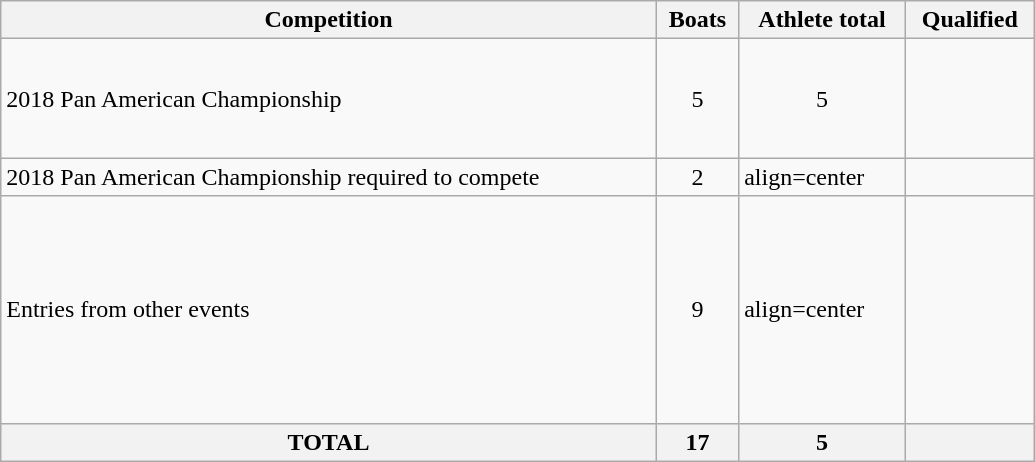<table class="wikitable" width=690>
<tr>
<th>Competition</th>
<th>Boats</th>
<th>Athlete total</th>
<th>Qualified</th>
</tr>
<tr>
<td>2018 Pan American Championship</td>
<td align=center>5</td>
<td align=center>5</td>
<td><br><br><br><br></td>
</tr>
<tr>
<td>2018 Pan American Championship required to compete</td>
<td align=center>2</td>
<td>align=center </td>
<td><br></td>
</tr>
<tr>
<td>Entries from other events</td>
<td align=center>9</td>
<td>align=center </td>
<td><br><br><br><br><br><br><br><br></td>
</tr>
<tr>
<th>TOTAL</th>
<th>17</th>
<th>5</th>
<th></th>
</tr>
</table>
